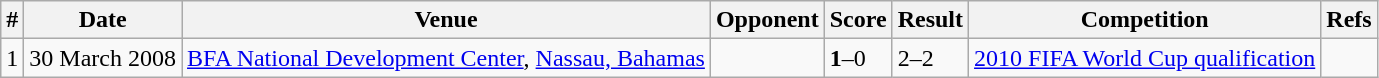<table class="wikitable">
<tr>
<th>#</th>
<th>Date</th>
<th>Venue</th>
<th>Opponent</th>
<th>Score</th>
<th>Result</th>
<th>Competition</th>
<th>Refs</th>
</tr>
<tr>
<td>1</td>
<td>30 March 2008</td>
<td><a href='#'>BFA National Development Center</a>, <a href='#'>Nassau, Bahamas</a></td>
<td></td>
<td><strong>1</strong>–0</td>
<td>2–2</td>
<td><a href='#'>2010 FIFA World Cup qualification</a></td>
<td></td>
</tr>
</table>
